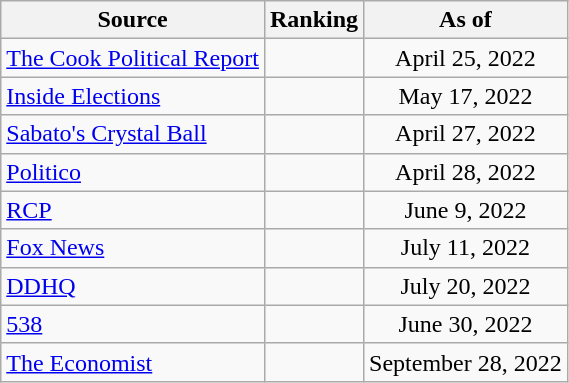<table class="wikitable" style="text-align:center">
<tr>
<th>Source</th>
<th>Ranking</th>
<th>As of</th>
</tr>
<tr>
<td align=left><a href='#'>The Cook Political Report</a></td>
<td></td>
<td>April 25, 2022</td>
</tr>
<tr>
<td align=left><a href='#'>Inside Elections</a></td>
<td></td>
<td>May 17, 2022</td>
</tr>
<tr>
<td align=left><a href='#'>Sabato's Crystal Ball</a></td>
<td></td>
<td>April 27, 2022</td>
</tr>
<tr>
<td align=left><a href='#'>Politico</a></td>
<td></td>
<td>April 28, 2022</td>
</tr>
<tr>
<td align="left"><a href='#'>RCP</a></td>
<td></td>
<td>June 9, 2022</td>
</tr>
<tr>
<td align=left><a href='#'>Fox News</a></td>
<td></td>
<td>July 11, 2022</td>
</tr>
<tr>
<td align="left"><a href='#'>DDHQ</a></td>
<td></td>
<td>July 20, 2022</td>
</tr>
<tr>
<td align="left"><a href='#'>538</a></td>
<td></td>
<td>June 30, 2022</td>
</tr>
<tr>
<td align="left"><a href='#'>The Economist</a></td>
<td></td>
<td>September 28, 2022</td>
</tr>
</table>
